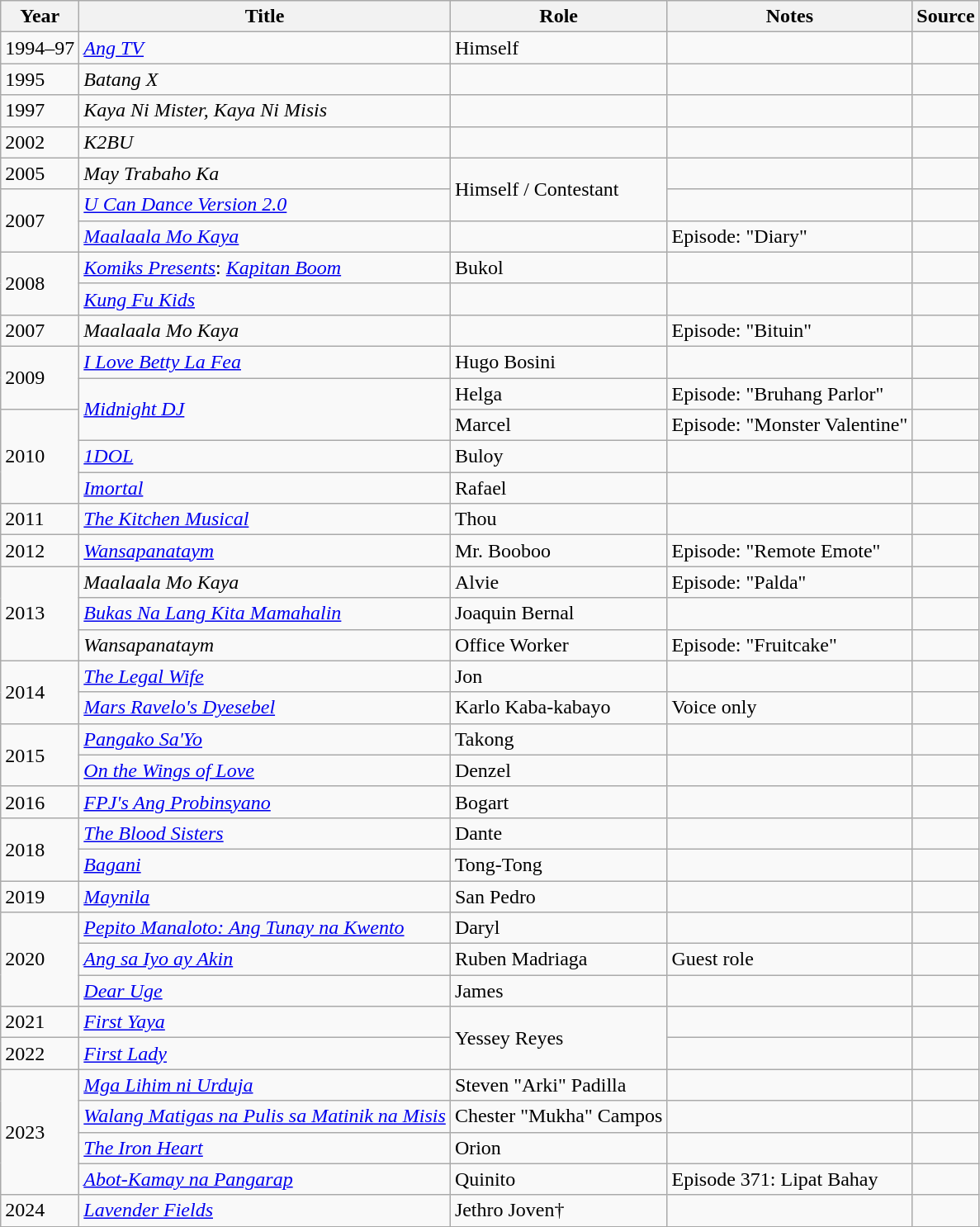<table class="wikitable sortable" >
<tr>
<th>Year</th>
<th>Title</th>
<th>Role</th>
<th class="unsortable">Notes </th>
<th class="unsortable">Source </th>
</tr>
<tr>
<td>1994–97</td>
<td><em><a href='#'>Ang TV</a></em></td>
<td>Himself</td>
<td></td>
<td></td>
</tr>
<tr>
<td>1995</td>
<td><em>Batang X</em></td>
<td></td>
<td></td>
<td></td>
</tr>
<tr>
<td>1997</td>
<td><em>Kaya Ni Mister, Kaya Ni Misis</em></td>
<td></td>
<td></td>
<td></td>
</tr>
<tr>
<td>2002</td>
<td><em>K2BU</em></td>
<td></td>
<td></td>
<td></td>
</tr>
<tr>
<td>2005</td>
<td><em>May Trabaho Ka</em></td>
<td rowspan="2">Himself / Contestant</td>
<td></td>
<td></td>
</tr>
<tr>
<td rowspan="2">2007</td>
<td><em><a href='#'>U Can Dance Version 2.0</a></em></td>
<td></td>
<td></td>
</tr>
<tr>
<td><em><a href='#'>Maalaala Mo Kaya</a></em></td>
<td></td>
<td>Episode: "Diary"</td>
<td></td>
</tr>
<tr>
<td rowspan="2">2008</td>
<td><em><a href='#'>Komiks Presents</a></em>: <em><a href='#'>Kapitan Boom</a></em></td>
<td>Bukol</td>
<td></td>
<td></td>
</tr>
<tr>
<td><em><a href='#'>Kung Fu Kids</a></em></td>
<td></td>
<td></td>
<td></td>
</tr>
<tr>
<td>2007</td>
<td><em>Maalaala Mo Kaya</em></td>
<td></td>
<td>Episode: "Bituin"</td>
<td></td>
</tr>
<tr>
<td rowspan="2">2009</td>
<td><em><a href='#'>I Love Betty La Fea</a></em></td>
<td>Hugo Bosini</td>
<td></td>
<td></td>
</tr>
<tr>
<td rowspan="2"><em><a href='#'>Midnight DJ</a></em></td>
<td>Helga</td>
<td>Episode: "Bruhang Parlor"</td>
<td></td>
</tr>
<tr>
<td rowspan="3">2010</td>
<td>Marcel</td>
<td>Episode: "Monster Valentine"</td>
<td></td>
</tr>
<tr>
<td><em><a href='#'>1DOL</a></em></td>
<td>Buloy</td>
<td></td>
<td></td>
</tr>
<tr>
<td><em><a href='#'>Imortal</a></em></td>
<td>Rafael</td>
<td></td>
<td></td>
</tr>
<tr>
<td>2011</td>
<td><em><a href='#'>The Kitchen Musical</a></em></td>
<td>Thou</td>
<td></td>
<td></td>
</tr>
<tr>
<td>2012</td>
<td><em><a href='#'>Wansapanataym</a></em></td>
<td>Mr. Booboo</td>
<td>Episode: "Remote Emote"</td>
<td></td>
</tr>
<tr>
<td rowspan="3">2013</td>
<td><em>Maalaala Mo Kaya</em></td>
<td>Alvie</td>
<td>Episode: "Palda"</td>
<td></td>
</tr>
<tr>
<td><em><a href='#'>Bukas Na Lang Kita Mamahalin</a></em></td>
<td>Joaquin Bernal</td>
<td></td>
<td></td>
</tr>
<tr>
<td><em>Wansapanataym</em></td>
<td>Office Worker</td>
<td>Episode: "Fruitcake"</td>
<td></td>
</tr>
<tr>
<td rowspan="2">2014</td>
<td><em><a href='#'>The Legal Wife</a></em></td>
<td>Jon</td>
<td></td>
<td></td>
</tr>
<tr>
<td><em><a href='#'>Mars Ravelo's Dyesebel</a></em></td>
<td>Karlo Kaba-kabayo</td>
<td>Voice only</td>
<td></td>
</tr>
<tr>
<td rowspan="2">2015</td>
<td><em><a href='#'>Pangako Sa'Yo</a></em></td>
<td>Takong</td>
<td></td>
<td></td>
</tr>
<tr>
<td><em><a href='#'>On the Wings of Love</a></em></td>
<td>Denzel</td>
<td></td>
<td></td>
</tr>
<tr>
<td>2016</td>
<td><em><a href='#'>FPJ's Ang Probinsyano</a></em></td>
<td>Bogart</td>
<td></td>
<td></td>
</tr>
<tr>
<td rowspan="2">2018</td>
<td><em><a href='#'>The Blood Sisters</a></em></td>
<td>Dante</td>
<td></td>
<td></td>
</tr>
<tr>
<td><em><a href='#'>Bagani</a></em></td>
<td>Tong-Tong</td>
<td></td>
<td></td>
</tr>
<tr>
<td>2019</td>
<td><em><a href='#'>Maynila</a></em></td>
<td>San Pedro</td>
<td></td>
<td></td>
</tr>
<tr>
<td rowspan="3">2020</td>
<td><em><a href='#'>Pepito Manaloto: Ang Tunay na Kwento</a></em></td>
<td>Daryl</td>
<td></td>
<td></td>
</tr>
<tr>
<td><em><a href='#'>Ang sa Iyo ay Akin</a></em></td>
<td>Ruben Madriaga</td>
<td>Guest role</td>
<td></td>
</tr>
<tr>
<td><em><a href='#'>Dear Uge</a></em></td>
<td>James</td>
<td></td>
<td></td>
</tr>
<tr>
<td>2021</td>
<td><em><a href='#'>First Yaya</a></em></td>
<td rowspan="2">Yessey Reyes</td>
<td></td>
<td></td>
</tr>
<tr>
<td>2022</td>
<td><em><a href='#'>First Lady</a></em></td>
<td></td>
<td></td>
</tr>
<tr>
<td rowspan="4">2023</td>
<td><em><a href='#'>Mga Lihim ni Urduja</a></em></td>
<td>Steven "Arki" Padilla</td>
<td></td>
<td></td>
</tr>
<tr>
<td><em><a href='#'>Walang Matigas na Pulis sa Matinik na Misis</a></em></td>
<td>Chester "Mukha" Campos</td>
<td></td>
<td></td>
</tr>
<tr>
<td><em><a href='#'>The Iron Heart</a></em></td>
<td>Orion</td>
<td></td>
<td></td>
</tr>
<tr>
<td><em><a href='#'>Abot-Kamay na Pangarap</a></em></td>
<td>Quinito</td>
<td>Episode 371: Lipat Bahay</td>
<td></td>
</tr>
<tr>
<td>2024</td>
<td><em><a href='#'>Lavender Fields</a></em></td>
<td>Jethro Joven†</td>
<td></td>
<td></td>
</tr>
<tr>
</tr>
</table>
